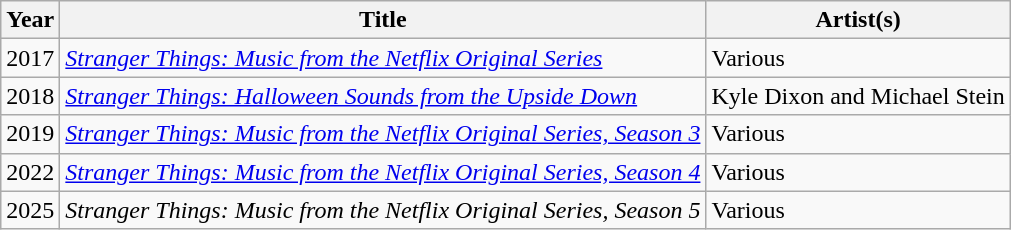<table class="wikitable">
<tr>
<th>Year</th>
<th>Title</th>
<th>Artist(s)</th>
</tr>
<tr>
<td>2017</td>
<td><em><a href='#'>Stranger Things: Music from the Netflix Original Series</a></em></td>
<td>Various</td>
</tr>
<tr>
<td>2018</td>
<td><em><a href='#'>Stranger Things: Halloween Sounds from the Upside Down</a></em></td>
<td>Kyle Dixon and Michael Stein</td>
</tr>
<tr>
<td>2019</td>
<td><em><a href='#'>Stranger Things: Music from the Netflix Original Series, Season 3</a></em></td>
<td>Various</td>
</tr>
<tr>
<td>2022</td>
<td><em><a href='#'>Stranger Things: Music from the Netflix Original Series, Season 4</a></em></td>
<td>Various</td>
</tr>
<tr>
<td>2025</td>
<td><em>Stranger Things: Music from the Netflix Original Series, Season 5</em></td>
<td>Various</td>
</tr>
</table>
